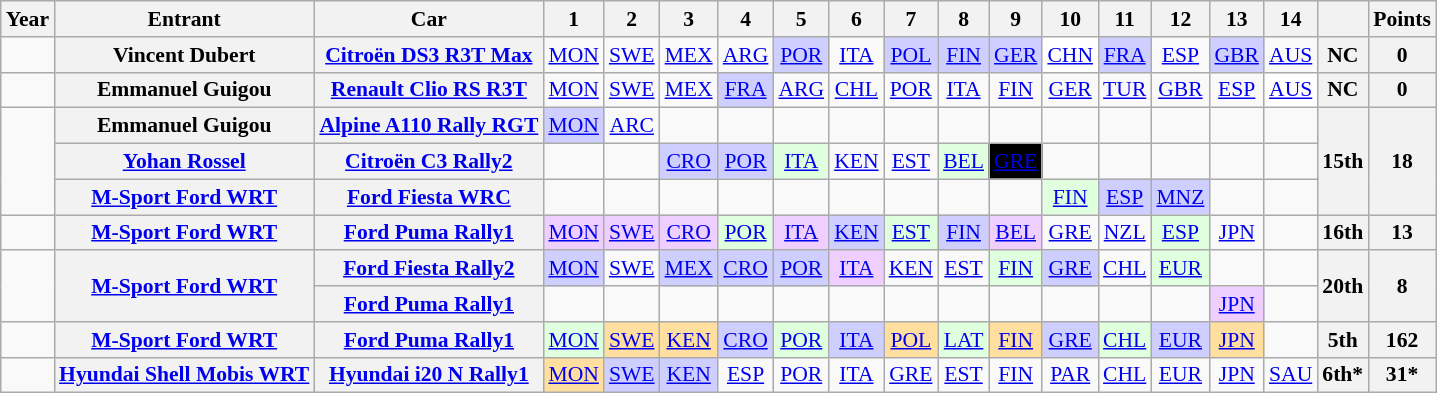<table class="wikitable" style="text-align:center; font-size:90%;">
<tr>
<th>Year</th>
<th>Entrant</th>
<th>Car</th>
<th>1</th>
<th>2</th>
<th>3</th>
<th>4</th>
<th>5</th>
<th>6</th>
<th>7</th>
<th>8</th>
<th>9</th>
<th>10</th>
<th>11</th>
<th>12</th>
<th>13</th>
<th>14</th>
<th></th>
<th>Points</th>
</tr>
<tr>
<td></td>
<th>Vincent Dubert</th>
<th><a href='#'>Citroën DS3 R3T Max</a></th>
<td><a href='#'>MON</a></td>
<td><a href='#'>SWE</a></td>
<td><a href='#'>MEX</a></td>
<td><a href='#'>ARG</a></td>
<td style="background:#CFCFFF;"><a href='#'>POR</a><br></td>
<td><a href='#'>ITA</a></td>
<td style="background:#CFCFFF;"><a href='#'>POL</a><br></td>
<td style="background:#CFCFFF;"><a href='#'>FIN</a><br></td>
<td style="background:#CFCFFF;"><a href='#'>GER</a><br></td>
<td style="background:#FFFFFF;"><a href='#'>CHN</a><br></td>
<td style="background:#CFCFFF;"><a href='#'>FRA</a><br></td>
<td><a href='#'>ESP</a></td>
<td style="background:#CFCFFF;"><a href='#'>GBR</a><br></td>
<td><a href='#'>AUS</a></td>
<th>NC</th>
<th>0</th>
</tr>
<tr>
<td></td>
<th>Emmanuel Guigou</th>
<th><a href='#'>Renault Clio RS R3T</a></th>
<td><a href='#'>MON</a></td>
<td><a href='#'>SWE</a></td>
<td><a href='#'>MEX</a></td>
<td style="background:#CFCFFF;"><a href='#'>FRA</a><br></td>
<td><a href='#'>ARG</a></td>
<td><a href='#'>CHL</a></td>
<td><a href='#'>POR</a></td>
<td><a href='#'>ITA</a></td>
<td><a href='#'>FIN</a></td>
<td><a href='#'>GER</a></td>
<td><a href='#'>TUR</a></td>
<td><a href='#'>GBR</a></td>
<td><a href='#'>ESP</a></td>
<td style="background:#FFFFFF;"><a href='#'>AUS</a><br></td>
<th>NC</th>
<th>0</th>
</tr>
<tr>
<td rowspan="3"></td>
<th>Emmanuel Guigou</th>
<th><a href='#'>Alpine A110 Rally RGT</a></th>
<td style="background:#CFCFFF;"><a href='#'>MON</a><br></td>
<td><a href='#'>ARC</a></td>
<td></td>
<td></td>
<td></td>
<td></td>
<td></td>
<td></td>
<td></td>
<td></td>
<td></td>
<td></td>
<td></td>
<td></td>
<th rowspan="3">15th</th>
<th rowspan="3">18</th>
</tr>
<tr>
<th><a href='#'>Yohan Rossel</a></th>
<th><a href='#'>Citroën C3 Rally2</a></th>
<td></td>
<td></td>
<td style="background:#CFCFFF;"><a href='#'>CRO</a><br></td>
<td style="background:#CFCFFF;"><a href='#'>POR</a><br></td>
<td style="background:#DFFFDF;"><a href='#'>ITA</a><br></td>
<td><a href='#'>KEN</a></td>
<td><a href='#'>EST</a></td>
<td style="background:#DFFFDF;"><a href='#'>BEL</a><br></td>
<td style="background:#000000; color:#FFFFFF;"><a href='#'><span>GRE</span></a><br></td>
<td></td>
<td></td>
<td></td>
<td></td>
<td></td>
</tr>
<tr>
<th><a href='#'>M-Sport Ford WRT</a></th>
<th><a href='#'>Ford Fiesta WRC</a></th>
<td></td>
<td></td>
<td></td>
<td></td>
<td></td>
<td></td>
<td></td>
<td></td>
<td></td>
<td style="background:#DFFFDF;"><a href='#'>FIN</a><br></td>
<td style="background:#CFCFFF;"><a href='#'>ESP</a><br></td>
<td style="background:#CFCFFF;"><a href='#'>MNZ</a><br></td>
<td></td>
<td></td>
</tr>
<tr>
<td></td>
<th><a href='#'>M-Sport Ford WRT</a></th>
<th><a href='#'>Ford Puma Rally1</a></th>
<td style="background:#EFCFFF;"><a href='#'>MON</a><br></td>
<td style="background:#EFCFFF;"><a href='#'>SWE</a><br></td>
<td style="background:#EFCFFF;"><a href='#'>CRO</a><br></td>
<td style="background:#DFFFDF;"><a href='#'>POR</a><br></td>
<td style="background:#EFCFFF;"><a href='#'>ITA</a><br></td>
<td style="background:#CFCFFF;"><a href='#'>KEN</a><br></td>
<td style="background:#DFFFDF;"><a href='#'>EST</a><br></td>
<td style="background:#CFCFFF;"><a href='#'>FIN</a><br></td>
<td style="background:#EFCFFF;"><a href='#'>BEL</a><br></td>
<td><a href='#'>GRE</a><br></td>
<td><a href='#'>NZL</a><br></td>
<td style="background:#DFFFDF;"><a href='#'>ESP</a><br></td>
<td><a href='#'>JPN</a><br></td>
<td></td>
<th>16th</th>
<th>13</th>
</tr>
<tr>
<td rowspan="2"></td>
<th rowspan="2"><a href='#'>M-Sport Ford WRT</a></th>
<th><a href='#'>Ford Fiesta Rally2</a></th>
<td style="background:#CFCFFF;"><a href='#'>MON</a><br></td>
<td><a href='#'>SWE</a></td>
<td style="background:#CFCFFF;"><a href='#'>MEX</a><br></td>
<td style="background:#CFCFFF;"><a href='#'>CRO</a><br></td>
<td style="background:#CFCFFF;"><a href='#'>POR</a><br></td>
<td style="background:#EFCFFF;"><a href='#'>ITA</a><br></td>
<td><a href='#'>KEN</a></td>
<td><a href='#'>EST</a></td>
<td style="background:#DFFFDF;"><a href='#'>FIN</a><br></td>
<td style="background:#CFCFFF;"><a href='#'>GRE</a><br></td>
<td><a href='#'>CHL</a></td>
<td style="background:#DFFFDF;"><a href='#'>EUR</a><br></td>
<td></td>
<td></td>
<th rowspan="2">20th</th>
<th rowspan="2">8</th>
</tr>
<tr>
<th><a href='#'>Ford Puma Rally1</a></th>
<td></td>
<td></td>
<td></td>
<td></td>
<td></td>
<td></td>
<td></td>
<td></td>
<td></td>
<td></td>
<td></td>
<td></td>
<td style="background:#EFCFFF;"><a href='#'>JPN</a><br></td>
<td></td>
</tr>
<tr>
<td></td>
<th><a href='#'>M-Sport Ford WRT</a></th>
<th><a href='#'>Ford Puma Rally1</a></th>
<td style="background:#DFFFDF;"><a href='#'>MON</a><br></td>
<td style="background:#FFDF9F;"><a href='#'>SWE</a><br></td>
<td style="background:#FFDF9F;"><a href='#'>KEN</a><br></td>
<td style="background:#CFCFFF;"><a href='#'>CRO</a><br></td>
<td style="background:#DFFFDF;"><a href='#'>POR</a><br></td>
<td style="background:#CFCFFF;"><a href='#'>ITA</a> <br></td>
<td style="background:#FFDF9F;"><a href='#'>POL</a><br></td>
<td style="background:#DFFFDF;"><a href='#'>LAT</a><br></td>
<td style="background:#FFDF9F;"><a href='#'>FIN</a><br></td>
<td style="background:#CFCFFF;"><a href='#'>GRE</a><br></td>
<td style="background:#DFFFDF;"><a href='#'>CHL</a><br></td>
<td style="background:#CFCFFF;"><a href='#'>EUR</a><br></td>
<td style="background:#FFDF9F;"><a href='#'>JPN</a><br></td>
<td></td>
<th>5th</th>
<th>162</th>
</tr>
<tr>
<td></td>
<th><a href='#'>Hyundai Shell Mobis WRT</a></th>
<th><a href='#'>Hyundai i20 N Rally1</a></th>
<td style="background:#FFDF9F;"><a href='#'>MON</a><br></td>
<td style="background:#CFCFFF;"><a href='#'>SWE</a><br></td>
<td style="background:#CFCFFF;"><a href='#'>KEN</a><br></td>
<td style="background:#;"><a href='#'>ESP</a><br></td>
<td style="background:#;"><a href='#'>POR</a><br></td>
<td style="background:#;"><a href='#'>ITA</a><br></td>
<td style="background:#;"><a href='#'>GRE</a><br></td>
<td style="background:#;"><a href='#'>EST</a><br></td>
<td style="background:#;"><a href='#'>FIN</a><br></td>
<td style="background:#;"><a href='#'>PAR</a><br></td>
<td style="background:#;"><a href='#'>CHL</a><br></td>
<td style="background:#;"><a href='#'>EUR</a><br></td>
<td style="background:#;"><a href='#'>JPN</a><br></td>
<td style="background:#;"><a href='#'>SAU</a><br></td>
<th>6th*</th>
<th>31*</th>
</tr>
</table>
